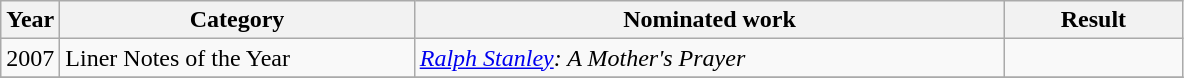<table class="wikitable">
<tr>
<th width="5%">Year</th>
<th width="30%">Category</th>
<th width="50%">Nominated work</th>
<th width="15%">Result</th>
</tr>
<tr>
<td>2007</td>
<td>Liner Notes of the Year</td>
<td><em><a href='#'>Ralph Stanley</a>: A Mother's Prayer</em></td>
<td></td>
</tr>
<tr>
</tr>
</table>
